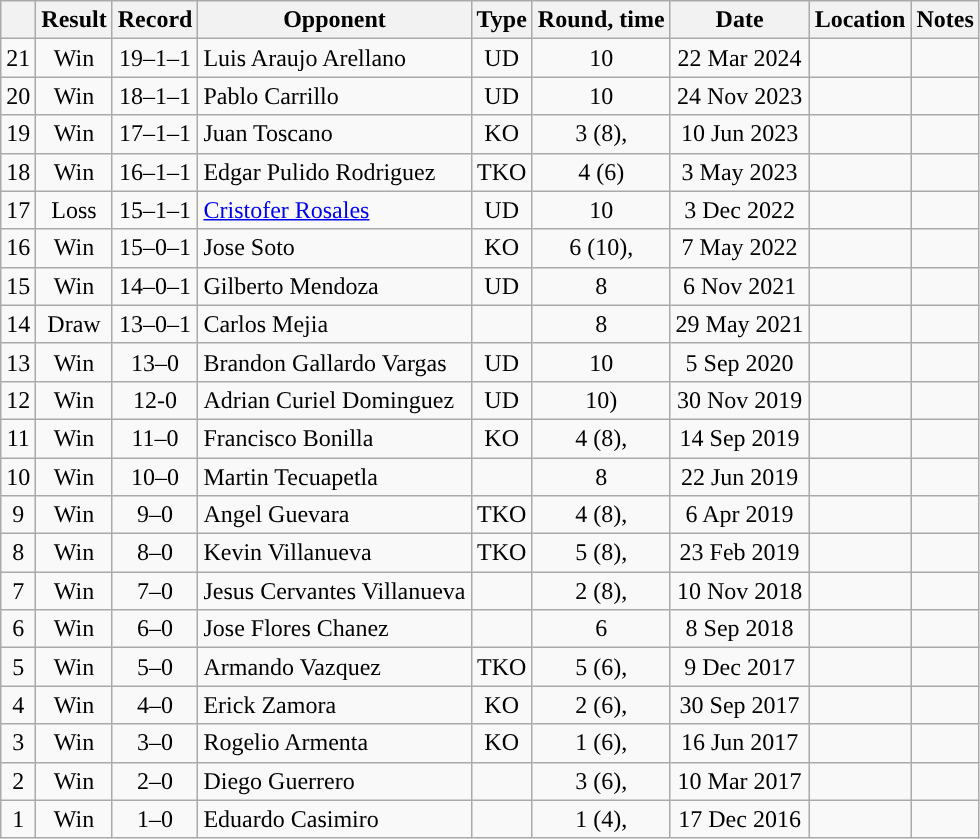<table class="wikitable" style="text-align:center;">
<tr>
<th></th>
<th>Result</th>
<th>Record</th>
<th>Opponent</th>
<th>Type</th>
<th>Round, time</th>
<th>Date</th>
<th>Location</th>
<th>Notes</th>
</tr>
<tr>
<td>21</td>
<td>Win</td>
<td>19–1–1</td>
<td style="text-align:left;">Luis Araujo Arellano</td>
<td>UD</td>
<td>10</td>
<td>22 Mar 2024</td>
<td style="text-align:left;"></td>
<td></td>
</tr>
<tr>
<td>20</td>
<td>Win</td>
<td>18–1–1</td>
<td style="text-align:left;">Pablo Carrillo</td>
<td>UD</td>
<td>10</td>
<td>24 Nov 2023</td>
<td style="text-align:left;"></td>
<td></td>
</tr>
<tr>
<td>19</td>
<td>Win</td>
<td>17–1–1</td>
<td style="text-align:left;">Juan Toscano</td>
<td>KO</td>
<td>3 (8), </td>
<td>10 Jun 2023</td>
<td style="text-align:left;"></td>
<td></td>
</tr>
<tr>
<td>18</td>
<td>Win</td>
<td>16–1–1</td>
<td style="text-align:left;">Edgar Pulido Rodriguez</td>
<td>TKO</td>
<td>4 (6)</td>
<td>3 May 2023</td>
<td style="text-align:left;"></td>
<td></td>
</tr>
<tr>
<td>17</td>
<td>Loss</td>
<td>15–1–1</td>
<td style="text-align:left;"><a href='#'>Cristofer Rosales</a></td>
<td>UD</td>
<td>10</td>
<td>3 Dec 2022</td>
<td style="text-align:left;"></td>
<td style="text-align:left;"></td>
</tr>
<tr>
<td>16</td>
<td>Win</td>
<td>15–0–1</td>
<td style="text-align:left;">Jose Soto</td>
<td>KO</td>
<td>6 (10), </td>
<td>7 May 2022</td>
<td style="text-align:left;"></td>
<td style="text-align:left;"></td>
</tr>
<tr>
<td>15</td>
<td>Win</td>
<td>14–0–1</td>
<td style="text-align:left;">Gilberto Mendoza</td>
<td>UD</td>
<td>8</td>
<td>6 Nov 2021</td>
<td style="text-align:left;"></td>
<td style="text-align:left;"></td>
</tr>
<tr>
<td>14</td>
<td>Draw</td>
<td>13–0–1</td>
<td style="text-align:left;">Carlos Mejia</td>
<td></td>
<td>8</td>
<td>29 May 2021</td>
<td style="text-align:left;"></td>
<td style="text-align:left;"></td>
</tr>
<tr>
<td>13</td>
<td>Win</td>
<td>13–0</td>
<td style="text-align:left;">Brandon Gallardo Vargas</td>
<td>UD</td>
<td>10</td>
<td>5 Sep 2020</td>
<td style="text-align:left;"></td>
<td style="text-align:left;"></td>
</tr>
<tr>
<td>12</td>
<td>Win</td>
<td>12-0</td>
<td style="text-align:left;">Adrian Curiel Dominguez</td>
<td>UD</td>
<td>10)</td>
<td>30 Nov 2019</td>
<td style="text-align:left;"></td>
<td style="text-align:left;"></td>
</tr>
<tr>
<td>11</td>
<td>Win</td>
<td>11–0</td>
<td style="text-align:left;">Francisco Bonilla</td>
<td>KO</td>
<td>4 (8), </td>
<td>14 Sep 2019</td>
<td style="text-align:left;"></td>
<td style="text-align:left;"></td>
</tr>
<tr>
<td>10</td>
<td>Win</td>
<td>10–0</td>
<td style="text-align:left;">Martin Tecuapetla</td>
<td></td>
<td>8</td>
<td>22 Jun 2019</td>
<td style="text-align:left;"></td>
<td style="text-align:left;"></td>
</tr>
<tr>
<td>9</td>
<td>Win</td>
<td>9–0</td>
<td style="text-align:left;">Angel Guevara</td>
<td>TKO</td>
<td>4 (8), </td>
<td>6 Apr 2019</td>
<td style="text-align:left;"></td>
<td style="text-align:left;"></td>
</tr>
<tr>
<td>8</td>
<td>Win</td>
<td>8–0</td>
<td style="text-align:left;">Kevin Villanueva</td>
<td>TKO</td>
<td>5 (8), </td>
<td>23 Feb 2019</td>
<td style="text-align:left;"></td>
<td style="text-align:left;"></td>
</tr>
<tr>
<td>7</td>
<td>Win</td>
<td>7–0</td>
<td style="text-align:left;">Jesus Cervantes Villanueva</td>
<td></td>
<td>2 (8), </td>
<td>10 Nov 2018</td>
<td style="text-align:left;"></td>
<td style="text-align:left;"></td>
</tr>
<tr>
<td>6</td>
<td>Win</td>
<td>6–0</td>
<td style="text-align:left;">Jose Flores Chanez</td>
<td></td>
<td>6</td>
<td>8 Sep 2018</td>
<td style="text-align:left;"></td>
<td style="text-align:left;"></td>
</tr>
<tr>
<td>5</td>
<td>Win</td>
<td>5–0</td>
<td style="text-align:left;">Armando Vazquez</td>
<td>TKO</td>
<td>5 (6), </td>
<td>9 Dec 2017</td>
<td style="text-align:left;"></td>
<td style="text-align:left;"></td>
</tr>
<tr>
<td>4</td>
<td>Win</td>
<td>4–0</td>
<td style="text-align:left;">Erick Zamora</td>
<td>KO</td>
<td>2 (6), </td>
<td>30 Sep 2017</td>
<td style="text-align:left;"></td>
<td style="text-align:left;"></td>
</tr>
<tr>
<td>3</td>
<td>Win</td>
<td>3–0</td>
<td style="text-align:left;">Rogelio Armenta</td>
<td>KO</td>
<td>1 (6), </td>
<td>16 Jun 2017</td>
<td style="text-align:left;"></td>
<td style="text-align:left;"></td>
</tr>
<tr>
<td>2</td>
<td>Win</td>
<td>2–0</td>
<td style="text-align:left;">Diego Guerrero</td>
<td></td>
<td>3 (6), </td>
<td>10 Mar 2017</td>
<td style="text-align:left;"></td>
<td style="text-align:left;"></td>
</tr>
<tr>
<td>1</td>
<td>Win</td>
<td>1–0</td>
<td style="text-align:left;">Eduardo Casimiro</td>
<td></td>
<td>1 (4), </td>
<td>17 Dec 2016</td>
<td style="text-align:left;"></td>
<td style="text-align:left;"></td>
</tr>
</table>
